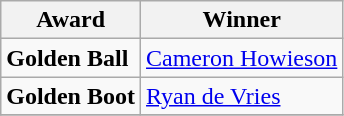<table class="wikitable">
<tr>
<th>Award</th>
<th>Winner</th>
</tr>
<tr>
<td><strong>Golden Ball</strong></td>
<td> <a href='#'>Cameron Howieson</a></td>
</tr>
<tr>
<td><strong>Golden Boot</strong></td>
<td> <a href='#'>Ryan de Vries</a></td>
</tr>
<tr>
</tr>
</table>
